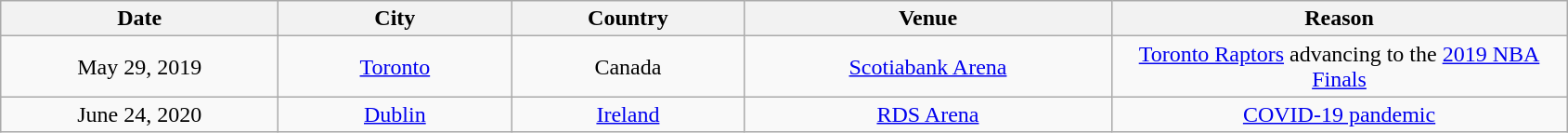<table class="wikitable" style="text-align:center;">
<tr>
<th scope="col" style="width:12em;">Date</th>
<th scope="col" style="width:10em;">City</th>
<th scope="col" style="width:10em;">Country</th>
<th scope="col" style="width:16em;">Venue</th>
<th scope="col" style="width:20em;">Reason</th>
</tr>
<tr>
<td>May 29, 2019</td>
<td><a href='#'>Toronto</a></td>
<td>Canada</td>
<td><a href='#'>Scotiabank Arena</a></td>
<td><a href='#'>Toronto Raptors</a> advancing to the <a href='#'>2019 NBA Finals</a></td>
</tr>
<tr>
<td>June 24, 2020</td>
<td><a href='#'>Dublin</a></td>
<td><a href='#'>Ireland</a></td>
<td><a href='#'>RDS Arena</a></td>
<td><a href='#'>COVID-19 pandemic</a></td>
</tr>
</table>
